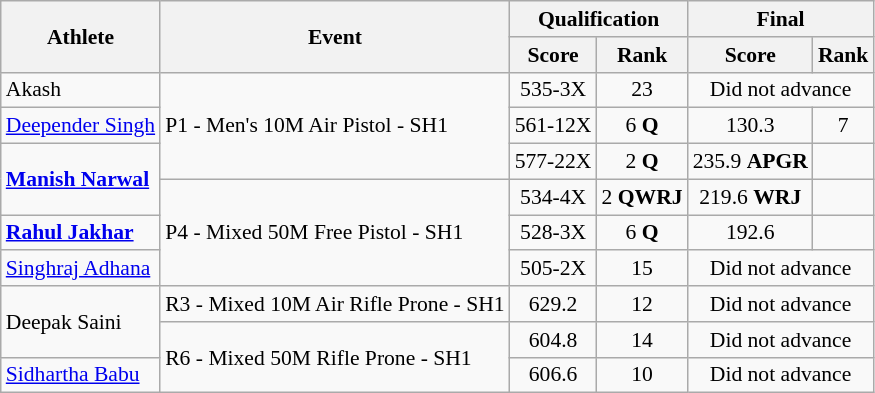<table class="wikitable" style="text-align:center; font-size:90%">
<tr>
<th rowspan="2">Athlete</th>
<th rowspan="2">Event</th>
<th colspan="2">Qualification</th>
<th colspan="2">Final</th>
</tr>
<tr>
<th>Score</th>
<th>Rank</th>
<th>Score</th>
<th>Rank</th>
</tr>
<tr>
<td align=left>Akash</td>
<td align=left rowspan="3">P1 - Men's 10M Air Pistol - SH1</td>
<td>535-3X</td>
<td>23</td>
<td colspan="2">Did not advance</td>
</tr>
<tr>
<td align=left><a href='#'>Deepender Singh</a></td>
<td>561-12X</td>
<td>6 <strong>Q</strong></td>
<td>130.3</td>
<td>7</td>
</tr>
<tr>
<td align=left rowspan=2><strong><a href='#'>Manish Narwal</a></strong></td>
<td>577-22X</td>
<td>2 <strong>Q</strong></td>
<td>235.9 <strong>APGR</strong></td>
<td></td>
</tr>
<tr>
<td align=left rowspan="3">P4 - Mixed 50M Free Pistol - SH1</td>
<td>534-4X</td>
<td>2 <strong>QWRJ</strong></td>
<td>219.6 <strong>WRJ</strong></td>
<td></td>
</tr>
<tr>
<td align=left><strong><a href='#'>Rahul Jakhar</a></strong></td>
<td>528-3X</td>
<td>6 <strong>Q</strong></td>
<td>192.6</td>
<td></td>
</tr>
<tr>
<td align=left><a href='#'>Singhraj Adhana</a></td>
<td>505-2X</td>
<td>15</td>
<td colspan="2">Did not advance</td>
</tr>
<tr>
<td align=left rowspan=2>Deepak Saini</td>
<td align=left>R3 - Mixed 10M Air Rifle Prone - SH1</td>
<td>629.2</td>
<td>12</td>
<td colspan="2">Did not advance</td>
</tr>
<tr>
<td align=left rowspan="2">R6 - Mixed 50M Rifle Prone - SH1</td>
<td>604.8</td>
<td>14</td>
<td colspan="2">Did not advance</td>
</tr>
<tr>
<td align=left><a href='#'>Sidhartha Babu</a></td>
<td>606.6</td>
<td>10</td>
<td colspan="2">Did not advance</td>
</tr>
</table>
